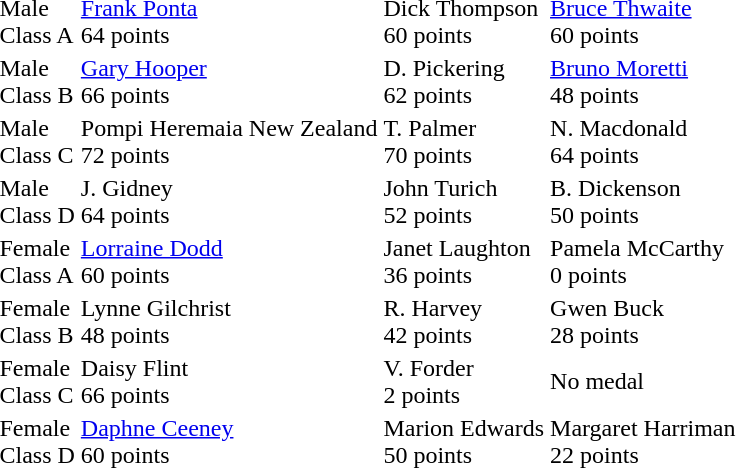<table>
<tr>
<td>Male <br> Class A</td>
<td><a href='#'>Frank Ponta</a> <br> 64 points</td>
<td>Dick Thompson  <br> 60 points</td>
<td><a href='#'>Bruce Thwaite</a>  <br> 60 points</td>
</tr>
<tr>
<td>Male <br> Class B</td>
<td><a href='#'>Gary Hooper</a>  <br> 66 points</td>
<td>D. Pickering  <br> 62 points</td>
<td><a href='#'>Bruno Moretti</a>  <br> 48 points</td>
</tr>
<tr>
<td>Male <br> Class C</td>
<td>Pompi Heremaia New Zealand <br> 72 points</td>
<td>T. Palmer  <br> 70 points</td>
<td>N. Macdonald   <br> 64 points</td>
</tr>
<tr>
<td>Male <br> Class D</td>
<td>J. Gidney  <br> 64 points</td>
<td>John Turich  <br> 52 points</td>
<td>B. Dickenson  <br> 50 points</td>
</tr>
<tr>
<td>Female <br> Class A</td>
<td><a href='#'>Lorraine Dodd</a>  <br> 60 points</td>
<td>Janet Laughton  <br> 36 points</td>
<td>Pamela McCarthy  <br> 0 points</td>
</tr>
<tr>
<td>Female <br> Class B</td>
<td>Lynne Gilchrist  <br> 48 points</td>
<td>R. Harvey  <br> 42 points</td>
<td>Gwen Buck  <br> 28 points</td>
</tr>
<tr>
<td>Female <br> Class C</td>
<td>Daisy Flint  <br> 66 points</td>
<td>V. Forder  <br> 2 points</td>
<td>No medal</td>
</tr>
<tr>
<td>Female <br> Class D</td>
<td><a href='#'>Daphne Ceeney</a> <br> 60 points</td>
<td>Marion Edwards  <br> 50 points</td>
<td>Margaret Harriman  <br> 22 points</td>
</tr>
</table>
